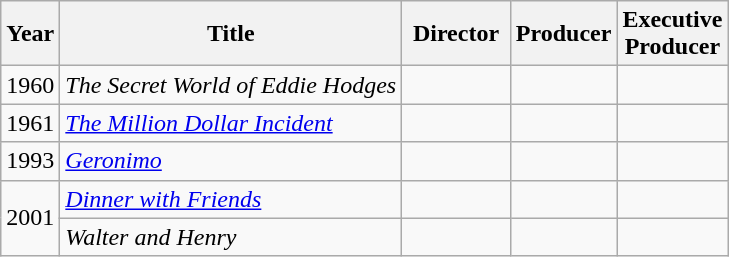<table class="wikitable">
<tr>
<th>Year</th>
<th>Title</th>
<th width="65">Director</th>
<th>Producer</th>
<th width="65">Executive<br>Producer</th>
</tr>
<tr>
<td>1960</td>
<td><em>The Secret World of Eddie Hodges</em></td>
<td></td>
<td></td>
<td></td>
</tr>
<tr>
<td>1961</td>
<td><em><a href='#'>The Million Dollar Incident</a></em></td>
<td></td>
<td></td>
<td></td>
</tr>
<tr>
<td>1993</td>
<td><em><a href='#'>Geronimo</a></em></td>
<td></td>
<td></td>
<td></td>
</tr>
<tr>
<td rowspan="2">2001</td>
<td><em><a href='#'>Dinner with Friends</a></em></td>
<td></td>
<td></td>
<td></td>
</tr>
<tr>
<td><em>Walter and Henry</em></td>
<td></td>
<td></td>
<td></td>
</tr>
</table>
